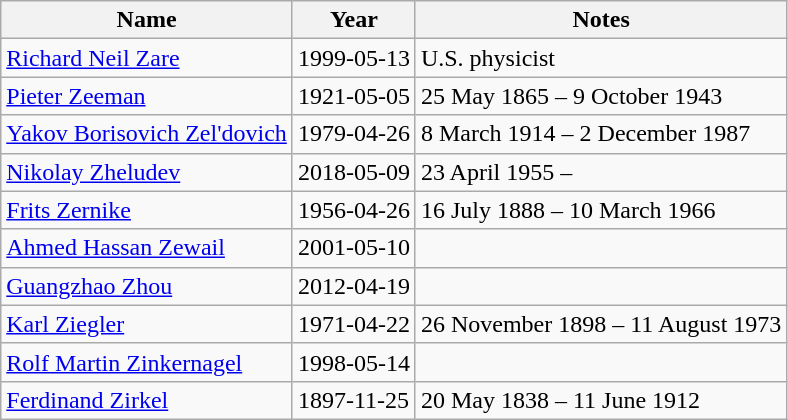<table class="wikitable sortable">
<tr>
<th>Name</th>
<th>Year</th>
<th class="unsortable">Notes</th>
</tr>
<tr>
<td><a href='#'>Richard Neil Zare</a></td>
<td>1999-05-13</td>
<td>U.S. physicist</td>
</tr>
<tr>
<td><a href='#'>Pieter Zeeman</a></td>
<td>1921-05-05</td>
<td>25 May 1865 – 9 October 1943</td>
</tr>
<tr>
<td><a href='#'>Yakov Borisovich Zel'dovich</a></td>
<td>1979-04-26</td>
<td>8 March 1914 – 2 December 1987</td>
</tr>
<tr>
<td><a href='#'>Nikolay Zheludev</a></td>
<td>2018-05-09</td>
<td>23 April 1955 –</td>
</tr>
<tr>
<td><a href='#'>Frits Zernike</a></td>
<td>1956-04-26</td>
<td>16 July 1888 – 10 March 1966</td>
</tr>
<tr>
<td><a href='#'>Ahmed Hassan Zewail</a></td>
<td>2001-05-10</td>
<td></td>
</tr>
<tr>
<td><a href='#'>Guangzhao Zhou</a></td>
<td>2012-04-19</td>
<td></td>
</tr>
<tr>
<td><a href='#'>Karl Ziegler</a></td>
<td>1971-04-22</td>
<td>26 November 1898 – 11 August 1973</td>
</tr>
<tr>
<td><a href='#'>Rolf Martin Zinkernagel</a></td>
<td>1998-05-14</td>
<td></td>
</tr>
<tr>
<td><a href='#'>Ferdinand Zirkel</a></td>
<td>1897-11-25</td>
<td>20 May 1838 – 11 June 1912</td>
</tr>
</table>
